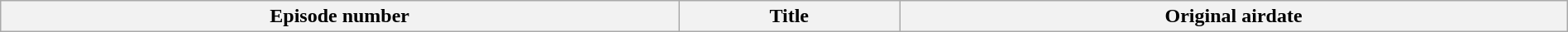<table class="wikitable plainrowheaders" style="width:100%; margin:auto;">
<tr>
<th>Episode number</th>
<th>Title</th>
<th>Original airdate<br>


</th>
</tr>
</table>
